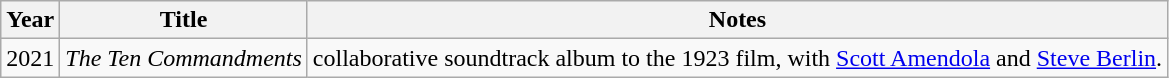<table class="wikitable">
<tr>
<th>Year</th>
<th>Title</th>
<th>Notes</th>
</tr>
<tr>
<td>2021</td>
<td><em>The Ten Commandments</em></td>
<td>collaborative soundtrack album to the 1923 film, with <a href='#'>Scott Amendola</a> and <a href='#'>Steve Berlin</a>.</td>
</tr>
</table>
